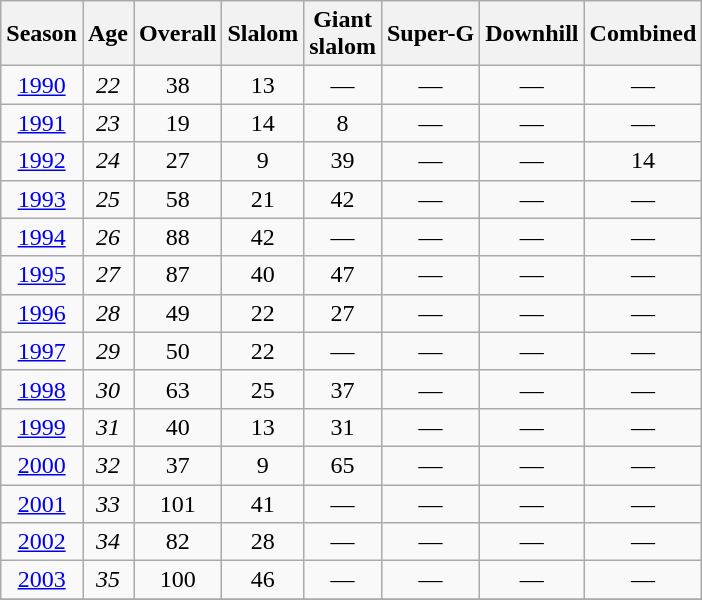<table class=wikitable style="text-align:center">
<tr>
<th>Season</th>
<th>Age</th>
<th>Overall</th>
<th>Slalom</th>
<th>Giant<br>slalom</th>
<th>Super-G</th>
<th>Downhill</th>
<th>Combined</th>
</tr>
<tr>
<td><a href='#'>1990</a></td>
<td><em>22</em></td>
<td>38</td>
<td>13</td>
<td>—</td>
<td>—</td>
<td>—</td>
<td>—</td>
</tr>
<tr>
<td><a href='#'>1991</a></td>
<td><em>23</em></td>
<td>19</td>
<td>14</td>
<td>8</td>
<td>—</td>
<td>—</td>
<td>—</td>
</tr>
<tr>
<td><a href='#'>1992</a></td>
<td><em>24</em></td>
<td>27</td>
<td>9</td>
<td>39</td>
<td>—</td>
<td>—</td>
<td>14</td>
</tr>
<tr>
<td><a href='#'>1993</a></td>
<td><em>25</em></td>
<td>58</td>
<td>21</td>
<td>42</td>
<td>—</td>
<td>—</td>
<td>—</td>
</tr>
<tr>
<td><a href='#'>1994</a></td>
<td><em>26</em></td>
<td>88</td>
<td>42</td>
<td>—</td>
<td>—</td>
<td>—</td>
<td>—</td>
</tr>
<tr>
<td><a href='#'>1995</a></td>
<td><em>27</em></td>
<td>87</td>
<td>40</td>
<td>47</td>
<td>—</td>
<td>—</td>
<td>—</td>
</tr>
<tr>
<td><a href='#'>1996</a></td>
<td><em>28</em></td>
<td>49</td>
<td>22</td>
<td>27</td>
<td>—</td>
<td>—</td>
<td>—</td>
</tr>
<tr>
<td><a href='#'>1997</a></td>
<td><em>29</em></td>
<td>50</td>
<td>22</td>
<td>—</td>
<td>—</td>
<td>—</td>
<td>—</td>
</tr>
<tr>
<td><a href='#'>1998</a></td>
<td><em>30</em></td>
<td>63</td>
<td>25</td>
<td>37</td>
<td>—</td>
<td>—</td>
<td>—</td>
</tr>
<tr>
<td><a href='#'>1999</a></td>
<td><em>31</em></td>
<td>40</td>
<td>13</td>
<td>31</td>
<td>—</td>
<td>—</td>
<td>—</td>
</tr>
<tr>
<td><a href='#'>2000</a></td>
<td><em>32</em></td>
<td>37</td>
<td>9</td>
<td>65</td>
<td>—</td>
<td>—</td>
<td>—</td>
</tr>
<tr>
<td><a href='#'>2001</a></td>
<td><em>33</em></td>
<td>101</td>
<td>41</td>
<td>—</td>
<td>—</td>
<td>—</td>
<td>—</td>
</tr>
<tr>
<td><a href='#'>2002</a></td>
<td><em>34</em></td>
<td>82</td>
<td>28</td>
<td>—</td>
<td>—</td>
<td>—</td>
<td>—</td>
</tr>
<tr>
<td><a href='#'>2003</a></td>
<td><em>35</em></td>
<td>100</td>
<td>46</td>
<td>—</td>
<td>—</td>
<td>—</td>
<td>—</td>
</tr>
<tr>
</tr>
</table>
